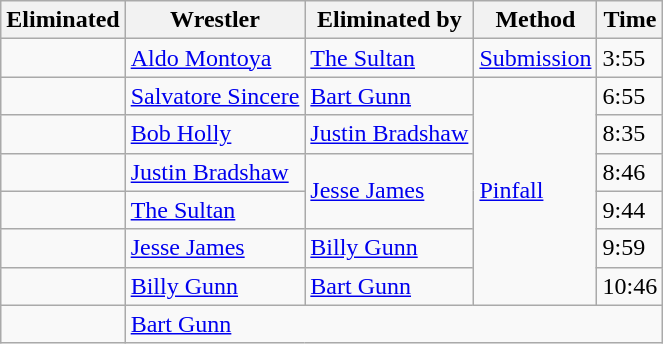<table class="wikitable sortable">
<tr>
<th>Eliminated</th>
<th>Wrestler</th>
<th>Eliminated by</th>
<th>Method</th>
<th>Time</th>
</tr>
<tr>
<td></td>
<td><a href='#'>Aldo Montoya</a></td>
<td><a href='#'>The Sultan</a></td>
<td><a href='#'>Submission</a></td>
<td>3:55</td>
</tr>
<tr>
<td></td>
<td><a href='#'>Salvatore Sincere</a></td>
<td><a href='#'>Bart Gunn</a></td>
<td rowspan="6"><a href='#'>Pinfall</a></td>
<td>6:55</td>
</tr>
<tr>
<td></td>
<td><a href='#'>Bob Holly</a></td>
<td><a href='#'>Justin Bradshaw</a></td>
<td>8:35</td>
</tr>
<tr>
<td></td>
<td><a href='#'>Justin Bradshaw</a></td>
<td rowspan="2"><a href='#'>Jesse James</a></td>
<td>8:46</td>
</tr>
<tr>
<td></td>
<td><a href='#'>The Sultan</a></td>
<td>9:44</td>
</tr>
<tr>
<td></td>
<td><a href='#'>Jesse James</a></td>
<td><a href='#'>Billy Gunn</a></td>
<td>9:59</td>
</tr>
<tr>
<td></td>
<td><a href='#'>Billy Gunn</a></td>
<td><a href='#'>Bart Gunn</a></td>
<td>10:46</td>
</tr>
<tr>
<td></td>
<td colspan="4"><a href='#'>Bart Gunn</a></td>
</tr>
</table>
